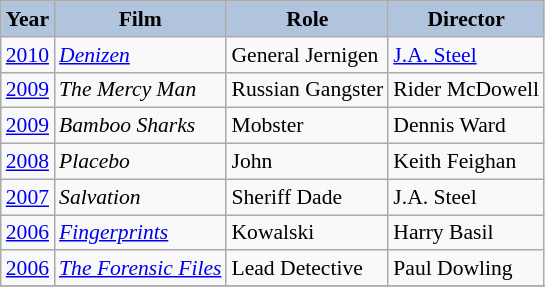<table class="wikitable" style="font-size:90%;">
<tr>
<th style="background:#B0C4DE;">Year</th>
<th style="background:#B0C4DE;">Film</th>
<th style="background:#B0C4DE;">Role</th>
<th style="background:#B0C4DE;">Director</th>
</tr>
<tr>
<td><a href='#'>2010</a></td>
<td><em><a href='#'>Denizen</a></em></td>
<td>General Jernigen</td>
<td><a href='#'>J.A. Steel</a></td>
</tr>
<tr>
<td><a href='#'>2009</a></td>
<td><em>The Mercy Man</em></td>
<td>Russian Gangster</td>
<td>Rider McDowell</td>
</tr>
<tr>
<td><a href='#'>2009</a></td>
<td><em>Bamboo Sharks</em></td>
<td>Mobster</td>
<td>Dennis Ward</td>
</tr>
<tr>
<td><a href='#'>2008</a></td>
<td><em>Placebo</em></td>
<td>John</td>
<td>Keith Feighan</td>
</tr>
<tr>
<td><a href='#'>2007</a></td>
<td><em>Salvation</em></td>
<td>Sheriff Dade</td>
<td>J.A. Steel</td>
</tr>
<tr>
<td><a href='#'>2006</a></td>
<td><em><a href='#'>Fingerprints</a></em></td>
<td>Kowalski</td>
<td>Harry Basil</td>
</tr>
<tr>
<td><a href='#'>2006</a></td>
<td><em><a href='#'>The Forensic Files</a></em></td>
<td>Lead Detective</td>
<td>Paul Dowling</td>
</tr>
<tr>
</tr>
</table>
